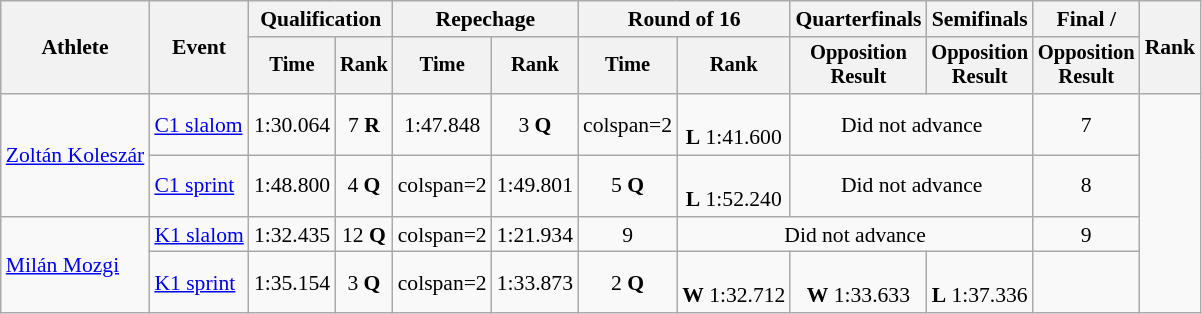<table class="wikitable" style="font-size:90%;">
<tr>
<th rowspan=2>Athlete</th>
<th rowspan=2>Event</th>
<th colspan=2>Qualification</th>
<th colspan=2>Repechage</th>
<th colspan=2>Round of 16</th>
<th>Quarterfinals</th>
<th>Semifinals</th>
<th>Final / </th>
<th rowspan=2>Rank</th>
</tr>
<tr style="font-size:95%">
<th>Time</th>
<th>Rank</th>
<th>Time</th>
<th>Rank</th>
<th>Time</th>
<th>Rank</th>
<th>Opposition <br>Result</th>
<th>Opposition <br>Result</th>
<th>Opposition <br>Result</th>
</tr>
<tr align=center>
<td rowspan=2 align=left><a href='#'>Zoltán Koleszár</a></td>
<td align=left><a href='#'>C1 slalom</a></td>
<td>1:30.064</td>
<td>7 <strong>R</strong></td>
<td>1:47.848</td>
<td>3 <strong>Q</strong></td>
<td>colspan=2 </td>
<td><br><strong>L</strong> 1:41.600</td>
<td colspan=2>Did not advance</td>
<td>7</td>
</tr>
<tr align=center>
<td align=left><a href='#'>C1 sprint</a></td>
<td>1:48.800</td>
<td>4 <strong>Q</strong></td>
<td>colspan=2 </td>
<td>1:49.801</td>
<td>5 <strong>Q</strong></td>
<td><br><strong>L</strong> 1:52.240</td>
<td colspan=2>Did not advance</td>
<td>8</td>
</tr>
<tr align=center>
<td rowspan=2 align=left><a href='#'>Milán Mozgi</a></td>
<td align=left><a href='#'>K1 slalom</a></td>
<td>1:32.435</td>
<td>12 <strong>Q</strong></td>
<td>colspan=2 </td>
<td>1:21.934</td>
<td>9</td>
<td colspan=3>Did not advance</td>
<td>9</td>
</tr>
<tr align=center>
<td align=left><a href='#'>K1 sprint</a></td>
<td>1:35.154</td>
<td>3 <strong>Q</strong></td>
<td>colspan=2 </td>
<td>1:33.873</td>
<td>2 <strong>Q</strong></td>
<td><br><strong>W</strong> 1:32.712</td>
<td><br><strong>W</strong> 1:33.633</td>
<td><br><strong>L</strong> 1:37.336</td>
<td></td>
</tr>
</table>
